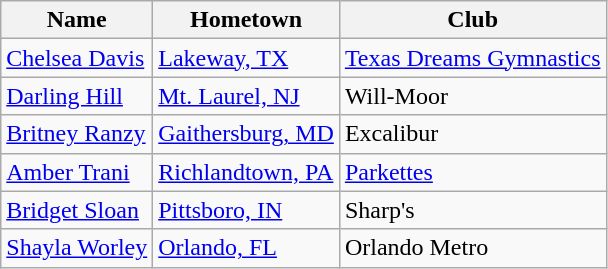<table class="wikitable">
<tr>
<th>Name</th>
<th>Hometown</th>
<th>Club</th>
</tr>
<tr>
<td><a href='#'>Chelsea Davis</a></td>
<td><a href='#'>Lakeway, TX</a></td>
<td><a href='#'>Texas Dreams Gymnastics</a></td>
</tr>
<tr>
<td><a href='#'>Darling Hill</a></td>
<td><a href='#'>Mt. Laurel, NJ</a></td>
<td>Will-Moor</td>
</tr>
<tr>
<td><a href='#'>Britney Ranzy</a></td>
<td><a href='#'>Gaithersburg, MD</a></td>
<td>Excalibur</td>
</tr>
<tr>
<td><a href='#'>Amber Trani</a></td>
<td><a href='#'>Richlandtown, PA</a></td>
<td><a href='#'>Parkettes</a></td>
</tr>
<tr>
<td><a href='#'>Bridget Sloan</a></td>
<td><a href='#'>Pittsboro, IN</a></td>
<td>Sharp's</td>
</tr>
<tr>
<td><a href='#'>Shayla Worley</a></td>
<td><a href='#'>Orlando, FL</a></td>
<td>Orlando Metro</td>
</tr>
</table>
